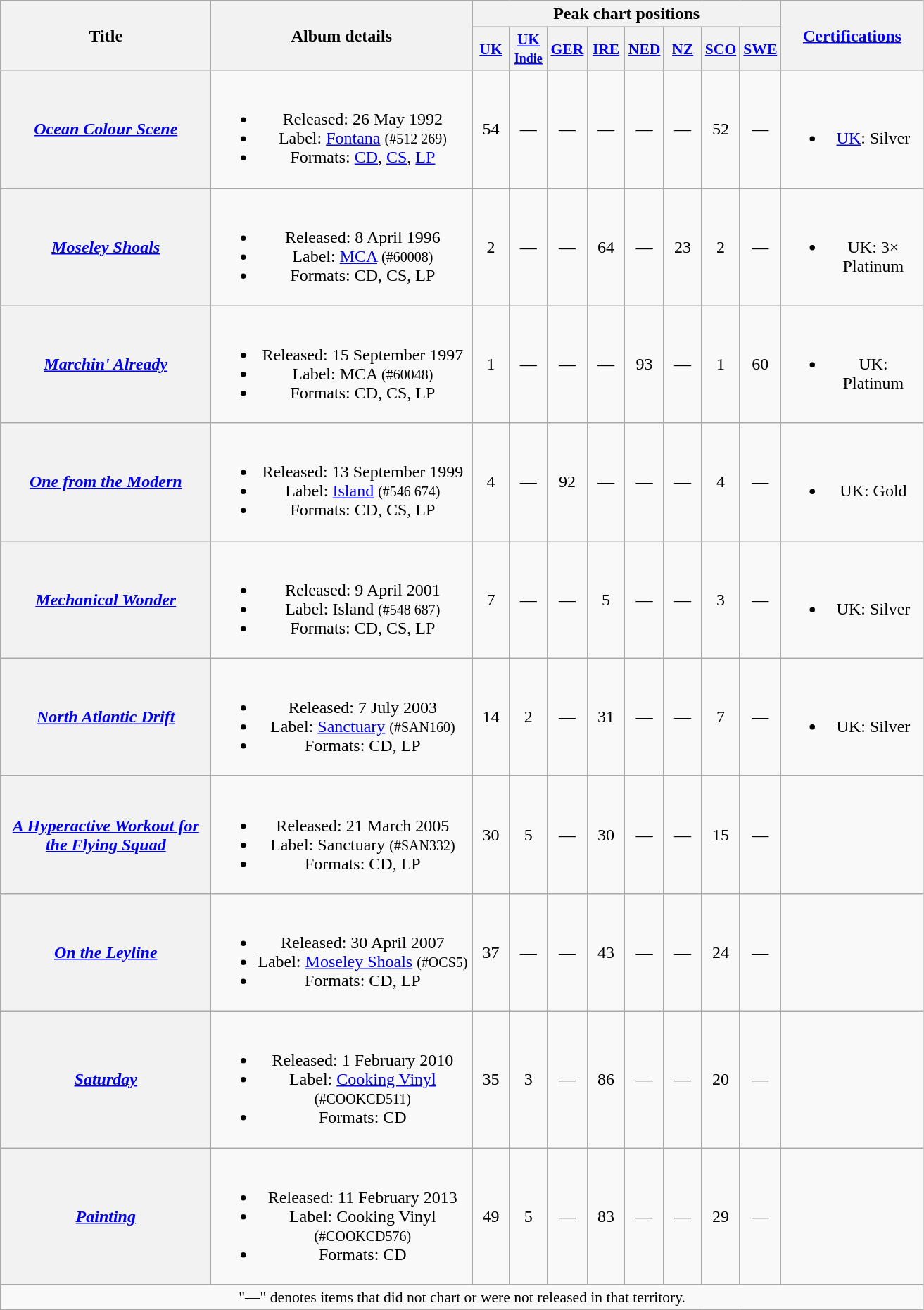<table class="wikitable plainrowheaders" style="text-align:center;">
<tr>
<th scope="col" rowspan="2" style="width:12em;">Title</th>
<th scope="col" rowspan="2" style="width:15em;">Album details</th>
<th scope="col" colspan="8">Peak chart positions</th>
<th rowspan="2" style="width:8em;"><a href='#'>Certifications</a></th>
</tr>
<tr>
<th style="width:2em;font-size:90%;"><a href='#'>UK</a><br></th>
<th style="width:2em;font-size:90%;"><a href='#'>UK<br><small>Indie</small></a><br></th>
<th style="width:2em;font-size:90%;"><a href='#'>GER</a><br></th>
<th style="width:2em;font-size:90%;"><a href='#'>IRE</a><br></th>
<th style="width:2em;font-size:90%;"><a href='#'>NED</a><br></th>
<th style="width:2em;font-size:90%;"><a href='#'>NZ</a><br></th>
<th style="width:2em;font-size:90%;"><a href='#'>SCO</a><br></th>
<th style="width:2em;font-size:90%;"><a href='#'>SWE</a><br></th>
</tr>
<tr>
<th scope="row"><em><a href='#'>Ocean Colour Scene</a></em></th>
<td><br><ul><li>Released: 26 May 1992</li><li>Label: <a href='#'>Fontana</a> <small>(#512 269)</small></li><li>Formats: <a href='#'>CD</a>, <a href='#'>CS</a>, <a href='#'>LP</a></li></ul></td>
<td>54</td>
<td>—</td>
<td>—</td>
<td>—</td>
<td>—</td>
<td>—</td>
<td>52</td>
<td>—</td>
<td><br><ul><li><a href='#'>UK</a>: Silver</li></ul></td>
</tr>
<tr>
<th scope="row"><em><a href='#'>Moseley Shoals</a></em></th>
<td><br><ul><li>Released: 8 April 1996</li><li>Label: <a href='#'>MCA</a> <small>(#60008)</small></li><li>Formats: CD, CS, LP</li></ul></td>
<td>2</td>
<td>—</td>
<td>—</td>
<td>64</td>
<td>—</td>
<td>23</td>
<td>2</td>
<td>—</td>
<td><br><ul><li>UK: 3× Platinum</li></ul></td>
</tr>
<tr>
<th scope="row"><em><a href='#'>Marchin' Already</a></em></th>
<td><br><ul><li>Released: 15 September 1997</li><li>Label: MCA <small>(#60048)</small></li><li>Formats: CD, CS, LP</li></ul></td>
<td>1</td>
<td>—</td>
<td>—</td>
<td>—</td>
<td>93</td>
<td>—</td>
<td>1</td>
<td>60</td>
<td><br><ul><li>UK: Platinum</li></ul></td>
</tr>
<tr>
<th scope="row"><em><a href='#'>One from the Modern</a></em></th>
<td><br><ul><li>Released: 13 September 1999</li><li>Label: <a href='#'>Island</a> <small>(#546 674)</small></li><li>Formats: CD, CS, LP</li></ul></td>
<td>4</td>
<td>—</td>
<td>92</td>
<td>—</td>
<td>—</td>
<td>—</td>
<td>4</td>
<td>—</td>
<td><br><ul><li>UK: Gold</li></ul></td>
</tr>
<tr>
<th scope="row"><em><a href='#'>Mechanical Wonder</a></em></th>
<td><br><ul><li>Released: 9 April 2001</li><li>Label: Island <small>(#548 687)</small></li><li>Formats: CD, CS, LP</li></ul></td>
<td>7</td>
<td>—</td>
<td>—</td>
<td>5</td>
<td>—</td>
<td>—</td>
<td>3</td>
<td>—</td>
<td><br><ul><li>UK: Silver</li></ul></td>
</tr>
<tr>
<th scope="row"><em><a href='#'>North Atlantic Drift</a></em></th>
<td><br><ul><li>Released: 7 July 2003</li><li>Label: <a href='#'>Sanctuary</a> <small>(#SAN160)</small></li><li>Formats: CD, LP</li></ul></td>
<td>14</td>
<td>2</td>
<td>—</td>
<td>31</td>
<td>—</td>
<td>—</td>
<td>7</td>
<td>—</td>
<td><br><ul><li>UK: Silver</li></ul></td>
</tr>
<tr>
<th scope="row"><em><a href='#'>A Hyperactive Workout for the Flying Squad</a></em></th>
<td><br><ul><li>Released: 21 March 2005</li><li>Label: Sanctuary <small>(#SAN332)</small></li><li>Formats: CD, LP</li></ul></td>
<td>30</td>
<td>5</td>
<td>—</td>
<td>30</td>
<td>—</td>
<td>—</td>
<td>15</td>
<td>—</td>
<td></td>
</tr>
<tr>
<th scope="row"><em><a href='#'>On the Leyline</a></em></th>
<td><br><ul><li>Released: 30 April 2007</li><li>Label: <a href='#'>Moseley Shoals</a> <small>(#OCS5)</small></li><li>Formats: CD, LP</li></ul></td>
<td>37</td>
<td>—</td>
<td>—</td>
<td>43</td>
<td>—</td>
<td>—</td>
<td>24</td>
<td>—</td>
<td></td>
</tr>
<tr>
<th scope="row"><em><a href='#'>Saturday</a></em></th>
<td><br><ul><li>Released: 1 February 2010</li><li>Label: <a href='#'>Cooking Vinyl</a> <small>(#COOKCD511)</small></li><li>Formats: CD</li></ul></td>
<td>35</td>
<td>3</td>
<td>—</td>
<td>86</td>
<td>—</td>
<td>—</td>
<td>20</td>
<td>—</td>
<td></td>
</tr>
<tr>
<th scope="row"><em><a href='#'>Painting</a></em></th>
<td><br><ul><li>Released: 11 February 2013</li><li>Label: Cooking Vinyl <small>(#COOKCD576)</small></li><li>Formats: CD</li></ul></td>
<td>49</td>
<td>5</td>
<td>—</td>
<td>83</td>
<td>—</td>
<td>—</td>
<td>29</td>
<td>—</td>
<td></td>
</tr>
<tr>
<td align="center" colspan="15" style="font-size:90%">"—" denotes items that did not chart or were not released in that territory.</td>
</tr>
</table>
